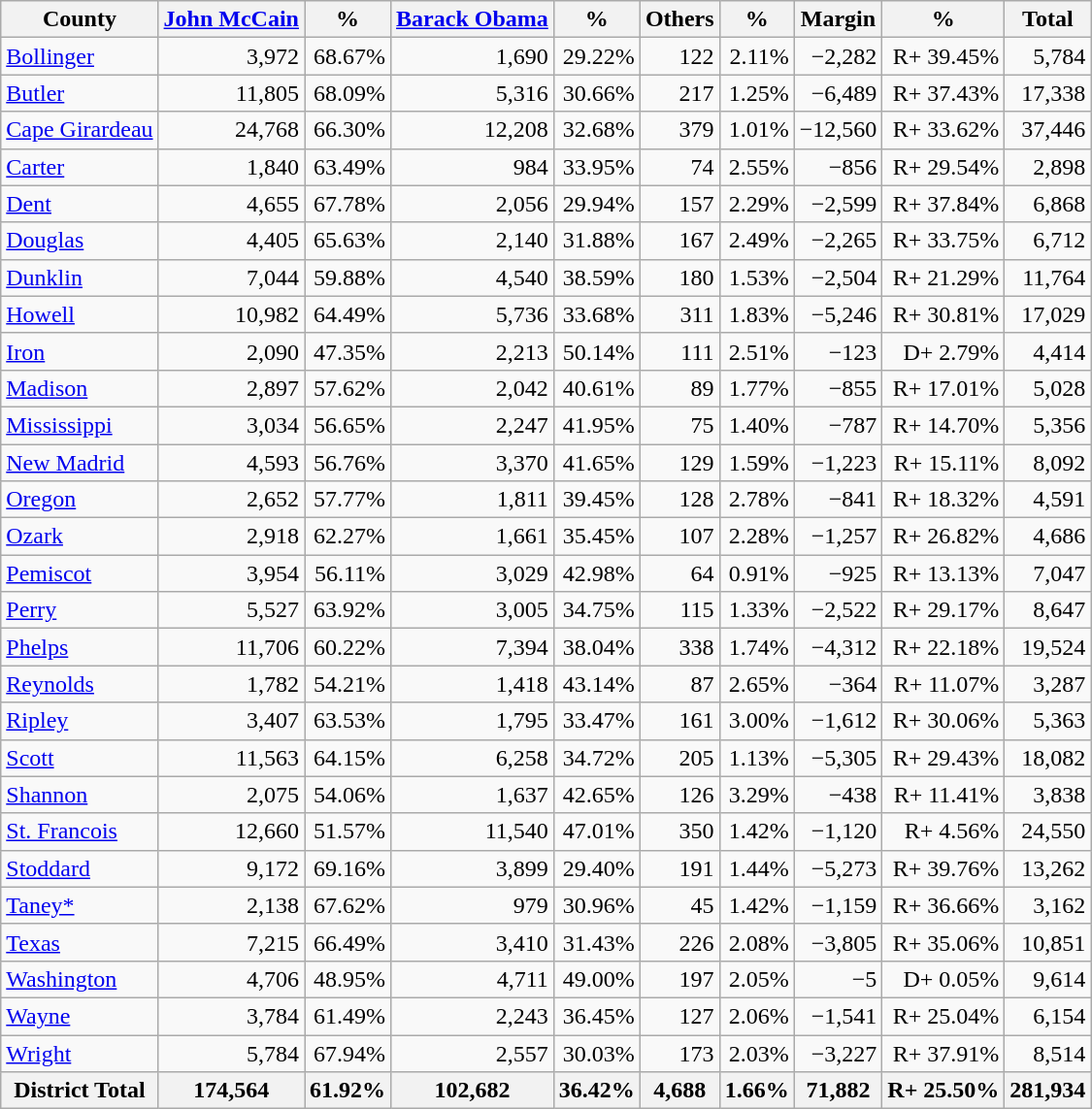<table class="wikitable sortable" style="text-align:right">
<tr>
<th>County</th>
<th><a href='#'>John McCain</a></th>
<th>%</th>
<th><a href='#'>Barack Obama</a></th>
<th>%</th>
<th>Others</th>
<th>%</th>
<th>Margin</th>
<th>%</th>
<th>Total</th>
</tr>
<tr>
<td align=left><a href='#'>Bollinger</a></td>
<td>3,972</td>
<td>68.67%</td>
<td>1,690</td>
<td>29.22%</td>
<td>122</td>
<td>2.11%</td>
<td>−2,282</td>
<td>R+ 39.45%</td>
<td>5,784</td>
</tr>
<tr>
<td align=left><a href='#'>Butler</a></td>
<td>11,805</td>
<td>68.09%</td>
<td>5,316</td>
<td>30.66%</td>
<td>217</td>
<td>1.25%</td>
<td>−6,489</td>
<td>R+ 37.43%</td>
<td>17,338</td>
</tr>
<tr>
<td align=left><a href='#'>Cape Girardeau</a></td>
<td>24,768</td>
<td>66.30%</td>
<td>12,208</td>
<td>32.68%</td>
<td>379</td>
<td>1.01%</td>
<td>−12,560</td>
<td>R+ 33.62%</td>
<td>37,446</td>
</tr>
<tr>
<td align=left><a href='#'>Carter</a></td>
<td>1,840</td>
<td>63.49%</td>
<td>984</td>
<td>33.95%</td>
<td>74</td>
<td>2.55%</td>
<td>−856</td>
<td>R+ 29.54%</td>
<td>2,898</td>
</tr>
<tr>
<td align=left><a href='#'>Dent</a></td>
<td>4,655</td>
<td>67.78%</td>
<td>2,056</td>
<td>29.94%</td>
<td>157</td>
<td>2.29%</td>
<td>−2,599</td>
<td>R+ 37.84%</td>
<td>6,868</td>
</tr>
<tr>
<td align=left><a href='#'>Douglas</a></td>
<td>4,405</td>
<td>65.63%</td>
<td>2,140</td>
<td>31.88%</td>
<td>167</td>
<td>2.49%</td>
<td>−2,265</td>
<td>R+ 33.75%</td>
<td>6,712</td>
</tr>
<tr>
<td align=left><a href='#'>Dunklin</a></td>
<td>7,044</td>
<td>59.88%</td>
<td>4,540</td>
<td>38.59%</td>
<td>180</td>
<td>1.53%</td>
<td>−2,504</td>
<td>R+ 21.29%</td>
<td>11,764</td>
</tr>
<tr>
<td align=left><a href='#'>Howell</a></td>
<td>10,982</td>
<td>64.49%</td>
<td>5,736</td>
<td>33.68%</td>
<td>311</td>
<td>1.83%</td>
<td>−5,246</td>
<td>R+ 30.81%</td>
<td>17,029</td>
</tr>
<tr>
<td align=left><a href='#'>Iron</a></td>
<td>2,090</td>
<td>47.35%</td>
<td>2,213</td>
<td>50.14%</td>
<td>111</td>
<td>2.51%</td>
<td>−123</td>
<td>D+ 2.79%</td>
<td>4,414</td>
</tr>
<tr>
<td align=left><a href='#'>Madison</a></td>
<td>2,897</td>
<td>57.62%</td>
<td>2,042</td>
<td>40.61%</td>
<td>89</td>
<td>1.77%</td>
<td>−855</td>
<td>R+ 17.01%</td>
<td>5,028</td>
</tr>
<tr>
<td align=left><a href='#'>Mississippi</a></td>
<td>3,034</td>
<td>56.65%</td>
<td>2,247</td>
<td>41.95%</td>
<td>75</td>
<td>1.40%</td>
<td>−787</td>
<td>R+ 14.70%</td>
<td>5,356</td>
</tr>
<tr>
<td align=left><a href='#'>New Madrid</a></td>
<td>4,593</td>
<td>56.76%</td>
<td>3,370</td>
<td>41.65%</td>
<td>129</td>
<td>1.59%</td>
<td>−1,223</td>
<td>R+ 15.11%</td>
<td>8,092</td>
</tr>
<tr>
<td align=left><a href='#'>Oregon</a></td>
<td>2,652</td>
<td>57.77%</td>
<td>1,811</td>
<td>39.45%</td>
<td>128</td>
<td>2.78%</td>
<td>−841</td>
<td>R+ 18.32%</td>
<td>4,591</td>
</tr>
<tr>
<td align=left><a href='#'>Ozark</a></td>
<td>2,918</td>
<td>62.27%</td>
<td>1,661</td>
<td>35.45%</td>
<td>107</td>
<td>2.28%</td>
<td>−1,257</td>
<td>R+ 26.82%</td>
<td>4,686</td>
</tr>
<tr>
<td align=left><a href='#'>Pemiscot</a></td>
<td>3,954</td>
<td>56.11%</td>
<td>3,029</td>
<td>42.98%</td>
<td>64</td>
<td>0.91%</td>
<td>−925</td>
<td>R+ 13.13%</td>
<td>7,047</td>
</tr>
<tr>
<td align=left><a href='#'>Perry</a></td>
<td>5,527</td>
<td>63.92%</td>
<td>3,005</td>
<td>34.75%</td>
<td>115</td>
<td>1.33%</td>
<td>−2,522</td>
<td>R+ 29.17%</td>
<td>8,647</td>
</tr>
<tr>
<td align=left><a href='#'>Phelps</a></td>
<td>11,706</td>
<td>60.22%</td>
<td>7,394</td>
<td>38.04%</td>
<td>338</td>
<td>1.74%</td>
<td>−4,312</td>
<td>R+ 22.18%</td>
<td>19,524</td>
</tr>
<tr>
<td align=left><a href='#'>Reynolds</a></td>
<td>1,782</td>
<td>54.21%</td>
<td>1,418</td>
<td>43.14%</td>
<td>87</td>
<td>2.65%</td>
<td>−364</td>
<td>R+ 11.07%</td>
<td>3,287</td>
</tr>
<tr>
<td align=left><a href='#'>Ripley</a></td>
<td>3,407</td>
<td>63.53%</td>
<td>1,795</td>
<td>33.47%</td>
<td>161</td>
<td>3.00%</td>
<td>−1,612</td>
<td>R+ 30.06%</td>
<td>5,363</td>
</tr>
<tr>
<td align=left><a href='#'>Scott</a></td>
<td>11,563</td>
<td>64.15%</td>
<td>6,258</td>
<td>34.72%</td>
<td>205</td>
<td>1.13%</td>
<td>−5,305</td>
<td>R+ 29.43%</td>
<td>18,082</td>
</tr>
<tr>
<td align=left><a href='#'>Shannon</a></td>
<td>2,075</td>
<td>54.06%</td>
<td>1,637</td>
<td>42.65%</td>
<td>126</td>
<td>3.29%</td>
<td>−438</td>
<td>R+ 11.41%</td>
<td>3,838</td>
</tr>
<tr>
<td align=left><a href='#'>St. Francois</a></td>
<td>12,660</td>
<td>51.57%</td>
<td>11,540</td>
<td>47.01%</td>
<td>350</td>
<td>1.42%</td>
<td>−1,120</td>
<td>R+ 4.56%</td>
<td>24,550</td>
</tr>
<tr>
<td align=left><a href='#'>Stoddard</a></td>
<td>9,172</td>
<td>69.16%</td>
<td>3,899</td>
<td>29.40%</td>
<td>191</td>
<td>1.44%</td>
<td>−5,273</td>
<td>R+ 39.76%</td>
<td>13,262</td>
</tr>
<tr>
<td align=left><a href='#'>Taney*</a></td>
<td>2,138</td>
<td>67.62%</td>
<td>979</td>
<td>30.96%</td>
<td>45</td>
<td>1.42%</td>
<td>−1,159</td>
<td>R+ 36.66%</td>
<td>3,162</td>
</tr>
<tr>
<td align=left><a href='#'>Texas</a></td>
<td>7,215</td>
<td>66.49%</td>
<td>3,410</td>
<td>31.43%</td>
<td>226</td>
<td>2.08%</td>
<td>−3,805</td>
<td>R+ 35.06%</td>
<td>10,851</td>
</tr>
<tr>
<td align=left><a href='#'>Washington</a></td>
<td>4,706</td>
<td>48.95%</td>
<td>4,711</td>
<td>49.00%</td>
<td>197</td>
<td>2.05%</td>
<td>−5</td>
<td>D+ 0.05%</td>
<td>9,614</td>
</tr>
<tr>
<td align=left><a href='#'>Wayne</a></td>
<td>3,784</td>
<td>61.49%</td>
<td>2,243</td>
<td>36.45%</td>
<td>127</td>
<td>2.06%</td>
<td>−1,541</td>
<td>R+ 25.04%</td>
<td>6,154</td>
</tr>
<tr>
<td align=left><a href='#'>Wright</a></td>
<td>5,784</td>
<td>67.94%</td>
<td>2,557</td>
<td>30.03%</td>
<td>173</td>
<td>2.03%</td>
<td>−3,227</td>
<td>R+ 37.91%</td>
<td>8,514</td>
</tr>
<tr>
<th>District Total</th>
<th>174,564</th>
<th>61.92%</th>
<th>102,682</th>
<th>36.42%</th>
<th>4,688</th>
<th>1.66%</th>
<th>71,882</th>
<th>R+ 25.50%</th>
<th>281,934</th>
</tr>
</table>
